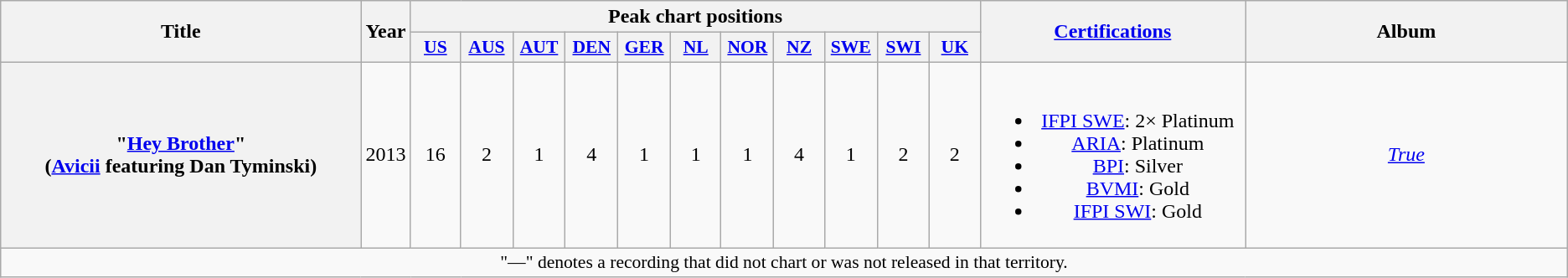<table class="wikitable plainrowheaders" style="text-align:center;" border="1">
<tr>
<th scope="col" rowspan="2" style="width:20em;">Title</th>
<th scope="col" rowspan="2">Year</th>
<th scope="col" colspan="11">Peak chart positions</th>
<th scope="col" rowspan="2" style="width:14em;"><a href='#'>Certifications</a></th>
<th scope="col" rowspan="2" style="width:18em;">Album</th>
</tr>
<tr>
<th scope="col" style="width:2.5em;font-size:90%;"><a href='#'>US</a><br></th>
<th scope="col" style="width:2.5em;font-size:90%;"><a href='#'>AUS</a><br></th>
<th scope="col" style="width:2.5em;font-size:90%;"><a href='#'>AUT</a><br></th>
<th scope="col" style="width:2.5em;font-size:90%;"><a href='#'>DEN</a><br></th>
<th scope="col" style="width:2.5em;font-size:90%;"><a href='#'>GER</a><br></th>
<th scope="col" style="width:2.5em;font-size:90%;"><a href='#'>NL</a><br></th>
<th scope="col" style="width:2.5em;font-size:90%;"><a href='#'>NOR</a><br></th>
<th scope="col" style="width:2.5em;font-size:90%;"><a href='#'>NZ</a><br></th>
<th scope="col" style="width:2.5em;font-size:90%;"><a href='#'>SWE</a><br></th>
<th scope="col" style="width:2.5em;font-size:90%;"><a href='#'>SWI</a><br></th>
<th scope="col" style="width:2.5em;font-size:90%;"><a href='#'>UK</a><br></th>
</tr>
<tr>
<th scope="row">"<a href='#'>Hey Brother</a>"<br><span>(<a href='#'>Avicii</a> featuring Dan Tyminski)</span></th>
<td>2013</td>
<td>16</td>
<td>2</td>
<td>1</td>
<td>4</td>
<td>1</td>
<td>1</td>
<td>1</td>
<td>4</td>
<td>1</td>
<td>2</td>
<td>2</td>
<td><br><ul><li><a href='#'>IFPI SWE</a>: 2× Platinum</li><li><a href='#'>ARIA</a>: Platinum</li><li><a href='#'>BPI</a>: Silver</li><li><a href='#'>BVMI</a>: Gold</li><li><a href='#'>IFPI SWI</a>: Gold</li></ul></td>
<td><em><a href='#'>True</a></em></td>
</tr>
<tr>
<td colspan="15" style="font-size:90%">"—" denotes a recording that did not chart or was not released in that territory.</td>
</tr>
</table>
